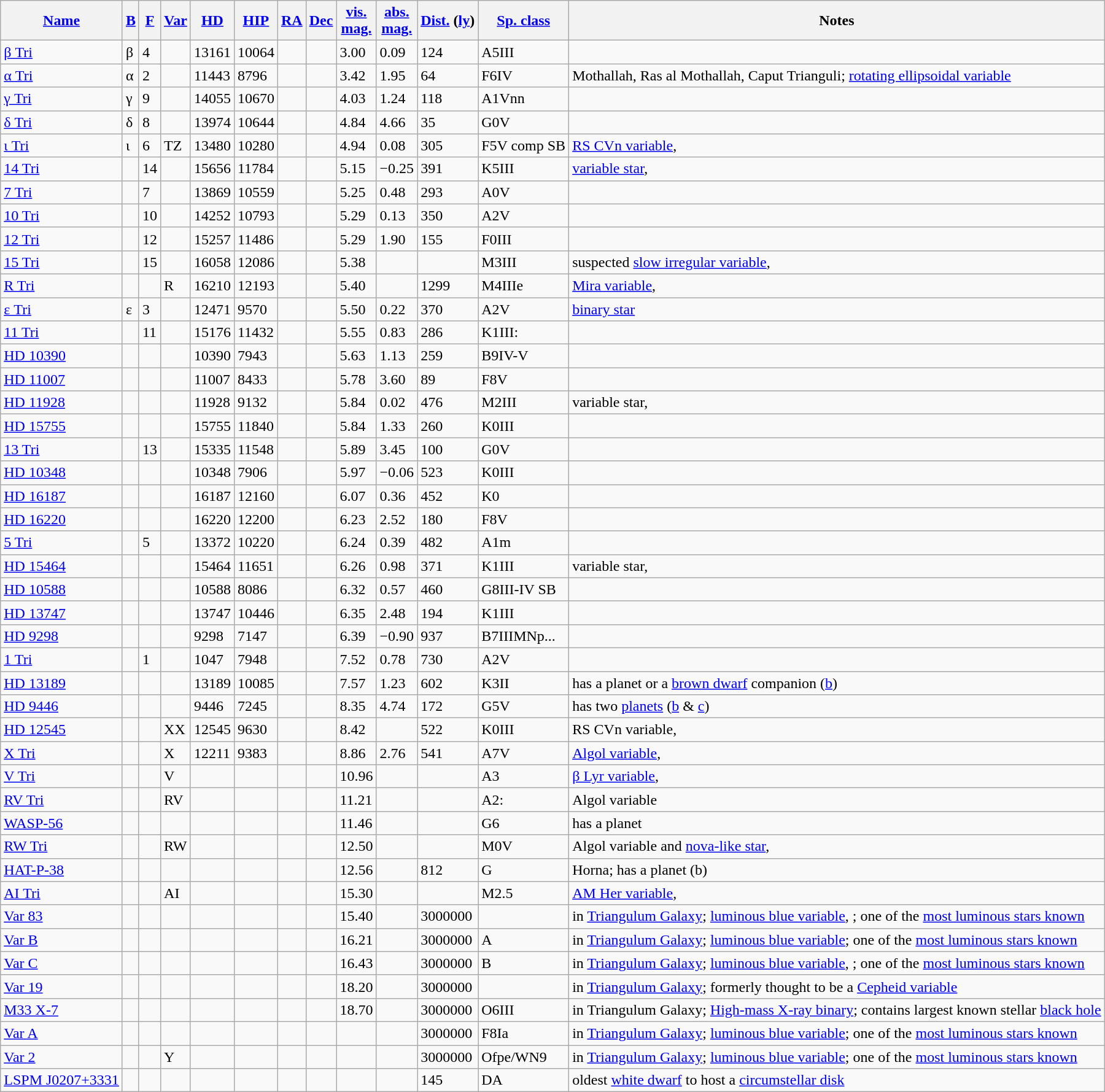<table class="wikitable sortable sticky-header">
<tr>
<th><a href='#'>Name</a></th>
<th><a href='#'>B</a></th>
<th><a href='#'>F</a></th>
<th><a href='#'>Var</a></th>
<th><a href='#'>HD</a></th>
<th><a href='#'>HIP</a></th>
<th><a href='#'>RA</a></th>
<th><a href='#'>Dec</a></th>
<th><a href='#'>vis.<br>mag.</a></th>
<th><a href='#'>abs.<br>mag.</a></th>
<th><a href='#'>Dist.</a> (<a href='#'>ly</a>)</th>
<th><a href='#'>Sp. class</a></th>
<th>Notes</th>
</tr>
<tr>
<td><a href='#'>β Tri</a></td>
<td>β</td>
<td>4</td>
<td></td>
<td>13161</td>
<td>10064</td>
<td></td>
<td></td>
<td>3.00</td>
<td>0.09</td>
<td>124</td>
<td>A5III</td>
<td style="text-align:left;"></td>
</tr>
<tr>
<td><a href='#'>α Tri</a></td>
<td>α</td>
<td>2</td>
<td></td>
<td>11443</td>
<td>8796</td>
<td></td>
<td></td>
<td>3.42</td>
<td>1.95</td>
<td>64</td>
<td>F6IV</td>
<td style="text-align:left;">Mothallah, Ras al Mothallah, Caput Trianguli; <a href='#'>rotating ellipsoidal variable</a></td>
</tr>
<tr>
<td><a href='#'>γ Tri</a></td>
<td>γ</td>
<td>9</td>
<td></td>
<td>14055</td>
<td>10670</td>
<td></td>
<td></td>
<td>4.03</td>
<td>1.24</td>
<td>118</td>
<td>A1Vnn</td>
<td></td>
</tr>
<tr>
<td><a href='#'>δ Tri</a></td>
<td>δ</td>
<td>8</td>
<td></td>
<td>13974</td>
<td>10644</td>
<td></td>
<td></td>
<td>4.84</td>
<td>4.66</td>
<td>35</td>
<td>G0V</td>
<td></td>
</tr>
<tr>
<td><a href='#'>ι Tri</a></td>
<td>ι</td>
<td>6</td>
<td>TZ</td>
<td>13480</td>
<td>10280</td>
<td></td>
<td></td>
<td>4.94</td>
<td>0.08</td>
<td>305</td>
<td>F5V comp SB</td>
<td style="text-align:left;"><a href='#'>RS CVn variable</a>, </td>
</tr>
<tr>
<td><a href='#'>14 Tri</a></td>
<td></td>
<td>14</td>
<td></td>
<td>15656</td>
<td>11784</td>
<td></td>
<td></td>
<td>5.15</td>
<td>−0.25</td>
<td>391</td>
<td>K5III</td>
<td><a href='#'>variable star</a>, </td>
</tr>
<tr>
<td><a href='#'>7 Tri</a></td>
<td></td>
<td>7</td>
<td></td>
<td>13869</td>
<td>10559</td>
<td></td>
<td></td>
<td>5.25</td>
<td>0.48</td>
<td>293</td>
<td>A0V</td>
<td></td>
</tr>
<tr>
<td><a href='#'>10 Tri</a></td>
<td></td>
<td>10</td>
<td></td>
<td>14252</td>
<td>10793</td>
<td></td>
<td></td>
<td>5.29</td>
<td>0.13</td>
<td>350</td>
<td>A2V</td>
<td></td>
</tr>
<tr>
<td><a href='#'>12 Tri</a></td>
<td></td>
<td>12</td>
<td></td>
<td>15257</td>
<td>11486</td>
<td></td>
<td></td>
<td>5.29</td>
<td>1.90</td>
<td>155</td>
<td>F0III</td>
<td></td>
</tr>
<tr>
<td><a href='#'>15 Tri</a></td>
<td></td>
<td>15</td>
<td></td>
<td>16058</td>
<td>12086</td>
<td></td>
<td></td>
<td>5.38</td>
<td></td>
<td></td>
<td>M3III</td>
<td>suspected <a href='#'>slow irregular variable</a>, </td>
</tr>
<tr>
<td><a href='#'>R Tri</a></td>
<td></td>
<td></td>
<td>R</td>
<td>16210</td>
<td>12193</td>
<td></td>
<td></td>
<td>5.40</td>
<td></td>
<td>1299</td>
<td>M4IIIe</td>
<td style="text-align:left;"><a href='#'>Mira variable</a>, </td>
</tr>
<tr>
<td><a href='#'>ε Tri</a></td>
<td>ε</td>
<td>3</td>
<td></td>
<td>12471</td>
<td>9570</td>
<td></td>
<td></td>
<td>5.50</td>
<td>0.22</td>
<td>370</td>
<td>A2V</td>
<td style="text-align:left;"><a href='#'>binary star</a></td>
</tr>
<tr>
<td><a href='#'>11 Tri</a></td>
<td></td>
<td>11</td>
<td></td>
<td>15176</td>
<td>11432</td>
<td></td>
<td></td>
<td>5.55</td>
<td>0.83</td>
<td>286</td>
<td>K1III:</td>
<td></td>
</tr>
<tr>
<td><a href='#'>HD 10390</a></td>
<td></td>
<td></td>
<td></td>
<td>10390</td>
<td>7943</td>
<td></td>
<td></td>
<td>5.63</td>
<td>1.13</td>
<td>259</td>
<td>B9IV-V</td>
<td></td>
</tr>
<tr>
<td><a href='#'>HD 11007</a></td>
<td></td>
<td></td>
<td></td>
<td>11007</td>
<td>8433</td>
<td></td>
<td></td>
<td>5.78</td>
<td>3.60</td>
<td>89</td>
<td>F8V</td>
<td></td>
</tr>
<tr>
<td><a href='#'>HD 11928</a></td>
<td></td>
<td></td>
<td></td>
<td>11928</td>
<td>9132</td>
<td></td>
<td></td>
<td>5.84</td>
<td>0.02</td>
<td>476</td>
<td>M2III</td>
<td>variable star, </td>
</tr>
<tr>
<td><a href='#'>HD 15755</a></td>
<td></td>
<td></td>
<td></td>
<td>15755</td>
<td>11840</td>
<td></td>
<td></td>
<td>5.84</td>
<td>1.33</td>
<td>260</td>
<td>K0III</td>
<td></td>
</tr>
<tr>
<td><a href='#'>13 Tri</a></td>
<td></td>
<td>13</td>
<td></td>
<td>15335</td>
<td>11548</td>
<td></td>
<td></td>
<td>5.89</td>
<td>3.45</td>
<td>100</td>
<td>G0V</td>
<td></td>
</tr>
<tr>
<td><a href='#'>HD 10348</a></td>
<td></td>
<td></td>
<td></td>
<td>10348</td>
<td>7906</td>
<td></td>
<td></td>
<td>5.97</td>
<td>−0.06</td>
<td>523</td>
<td>K0III</td>
<td></td>
</tr>
<tr>
<td><a href='#'>HD 16187</a></td>
<td></td>
<td></td>
<td></td>
<td>16187</td>
<td>12160</td>
<td></td>
<td></td>
<td>6.07</td>
<td>0.36</td>
<td>452</td>
<td>K0</td>
<td></td>
</tr>
<tr>
<td><a href='#'>HD 16220</a></td>
<td></td>
<td></td>
<td></td>
<td>16220</td>
<td>12200</td>
<td></td>
<td></td>
<td>6.23</td>
<td>2.52</td>
<td>180</td>
<td>F8V</td>
<td></td>
</tr>
<tr>
<td><a href='#'>5 Tri</a></td>
<td></td>
<td>5</td>
<td></td>
<td>13372</td>
<td>10220</td>
<td></td>
<td></td>
<td>6.24</td>
<td>0.39</td>
<td>482</td>
<td>A1m</td>
<td></td>
</tr>
<tr>
<td><a href='#'>HD 15464</a></td>
<td></td>
<td></td>
<td></td>
<td>15464</td>
<td>11651</td>
<td></td>
<td></td>
<td>6.26</td>
<td>0.98</td>
<td>371</td>
<td>K1III</td>
<td>variable star, </td>
</tr>
<tr>
<td><a href='#'>HD 10588</a></td>
<td></td>
<td></td>
<td></td>
<td>10588</td>
<td>8086</td>
<td></td>
<td></td>
<td>6.32</td>
<td>0.57</td>
<td>460</td>
<td>G8III-IV SB</td>
<td></td>
</tr>
<tr>
<td><a href='#'>HD 13747</a></td>
<td></td>
<td></td>
<td></td>
<td>13747</td>
<td>10446</td>
<td></td>
<td></td>
<td>6.35</td>
<td>2.48</td>
<td>194</td>
<td>K1III</td>
<td></td>
</tr>
<tr>
<td><a href='#'>HD 9298</a></td>
<td></td>
<td></td>
<td></td>
<td>9298</td>
<td>7147</td>
<td></td>
<td></td>
<td>6.39</td>
<td>−0.90</td>
<td>937</td>
<td>B7IIIMNp...</td>
<td></td>
</tr>
<tr>
<td><a href='#'>1 Tri</a></td>
<td></td>
<td>1</td>
<td></td>
<td>1047</td>
<td>7948</td>
<td></td>
<td></td>
<td>7.52</td>
<td>0.78</td>
<td>730</td>
<td>A2V</td>
<td></td>
</tr>
<tr>
<td><a href='#'>HD 13189</a></td>
<td></td>
<td></td>
<td></td>
<td>13189</td>
<td>10085</td>
<td></td>
<td></td>
<td>7.57</td>
<td>1.23</td>
<td>602</td>
<td>K3II</td>
<td style="text-align:left;">has a planet or a <a href='#'>brown dwarf</a> companion (<a href='#'>b</a>)</td>
</tr>
<tr>
<td><a href='#'>HD 9446</a></td>
<td></td>
<td></td>
<td></td>
<td>9446</td>
<td>7245</td>
<td></td>
<td></td>
<td>8.35</td>
<td>4.74</td>
<td>172</td>
<td>G5V</td>
<td style="text-align:left;">has two <a href='#'>planets</a> (<a href='#'>b</a> & <a href='#'>c</a>)</td>
</tr>
<tr>
<td><a href='#'>HD 12545</a></td>
<td></td>
<td></td>
<td>XX</td>
<td>12545</td>
<td>9630</td>
<td></td>
<td></td>
<td>8.42</td>
<td></td>
<td>522</td>
<td>K0III</td>
<td>RS CVn variable, </td>
</tr>
<tr>
<td><a href='#'>X Tri</a></td>
<td></td>
<td></td>
<td>X</td>
<td>12211</td>
<td>9383</td>
<td></td>
<td></td>
<td>8.86</td>
<td>2.76</td>
<td>541</td>
<td>A7V</td>
<td><a href='#'>Algol variable</a>, </td>
</tr>
<tr>
<td><a href='#'>V Tri</a></td>
<td></td>
<td></td>
<td>V</td>
<td></td>
<td></td>
<td></td>
<td></td>
<td>10.96</td>
<td></td>
<td></td>
<td>A3</td>
<td><a href='#'>β Lyr variable</a>, </td>
</tr>
<tr>
<td><a href='#'>RV Tri</a></td>
<td></td>
<td></td>
<td>RV</td>
<td></td>
<td></td>
<td></td>
<td></td>
<td>11.21</td>
<td></td>
<td></td>
<td>A2:</td>
<td>Algol variable</td>
</tr>
<tr>
<td><a href='#'>WASP-56</a></td>
<td></td>
<td></td>
<td></td>
<td></td>
<td></td>
<td></td>
<td></td>
<td>11.46</td>
<td></td>
<td></td>
<td>G6</td>
<td>has a planet</td>
</tr>
<tr>
<td><a href='#'>RW Tri</a></td>
<td></td>
<td></td>
<td>RW</td>
<td></td>
<td></td>
<td></td>
<td></td>
<td>12.50</td>
<td></td>
<td></td>
<td>M0V</td>
<td>Algol variable and <a href='#'>nova-like star</a>, </td>
</tr>
<tr>
<td><a href='#'>HAT-P-38</a></td>
<td></td>
<td></td>
<td></td>
<td></td>
<td></td>
<td></td>
<td></td>
<td>12.56</td>
<td></td>
<td>812</td>
<td>G</td>
<td>Horna; has a planet (b)</td>
</tr>
<tr>
<td><a href='#'>AI Tri</a></td>
<td></td>
<td></td>
<td>AI</td>
<td></td>
<td></td>
<td></td>
<td></td>
<td>15.30</td>
<td></td>
<td></td>
<td>M2.5</td>
<td><a href='#'>AM Her variable</a>, </td>
</tr>
<tr>
<td><a href='#'>Var 83</a></td>
<td></td>
<td></td>
<td></td>
<td></td>
<td></td>
<td></td>
<td></td>
<td>15.40</td>
<td></td>
<td>3000000</td>
<td></td>
<td>in <a href='#'>Triangulum Galaxy</a>; <a href='#'>luminous blue variable</a>, ; one of the <a href='#'>most luminous stars known</a></td>
</tr>
<tr>
<td><a href='#'>Var B</a></td>
<td></td>
<td></td>
<td></td>
<td></td>
<td></td>
<td></td>
<td></td>
<td>16.21</td>
<td></td>
<td>3000000</td>
<td>A</td>
<td>in <a href='#'>Triangulum Galaxy</a>; <a href='#'>luminous blue variable</a>; one of the <a href='#'>most luminous stars known</a></td>
</tr>
<tr>
<td><a href='#'>Var C</a></td>
<td></td>
<td></td>
<td></td>
<td></td>
<td></td>
<td></td>
<td></td>
<td>16.43</td>
<td></td>
<td>3000000</td>
<td>B</td>
<td>in <a href='#'>Triangulum Galaxy</a>; <a href='#'>luminous blue variable</a>, ; one of the <a href='#'>most luminous stars known</a></td>
</tr>
<tr>
<td><a href='#'>Var 19</a></td>
<td></td>
<td></td>
<td></td>
<td></td>
<td></td>
<td></td>
<td></td>
<td>18.20</td>
<td></td>
<td>3000000</td>
<td></td>
<td>in <a href='#'>Triangulum Galaxy</a>; formerly thought to be a <a href='#'>Cepheid variable</a></td>
</tr>
<tr>
<td><a href='#'>M33 X-7</a></td>
<td></td>
<td></td>
<td></td>
<td></td>
<td></td>
<td></td>
<td></td>
<td>18.70</td>
<td></td>
<td>3000000</td>
<td>O6III</td>
<td>in Triangulum Galaxy; <a href='#'>High-mass X-ray binary</a>; contains largest known stellar <a href='#'>black hole</a></td>
</tr>
<tr>
<td><a href='#'>Var A</a></td>
<td></td>
<td></td>
<td></td>
<td></td>
<td></td>
<td></td>
<td></td>
<td></td>
<td></td>
<td>3000000</td>
<td>F8Ia</td>
<td>in <a href='#'>Triangulum Galaxy</a>; <a href='#'>luminous blue variable</a>; one of the <a href='#'>most luminous stars known</a></td>
</tr>
<tr>
<td><a href='#'>Var 2</a></td>
<td></td>
<td></td>
<td>Y</td>
<td></td>
<td></td>
<td></td>
<td></td>
<td></td>
<td></td>
<td>3000000</td>
<td>Ofpe/WN9</td>
<td>in <a href='#'>Triangulum Galaxy</a>; <a href='#'>luminous blue variable</a>; one of the <a href='#'>most luminous stars known</a></td>
</tr>
<tr>
<td><a href='#'>LSPM J0207+3331</a></td>
<td></td>
<td></td>
<td></td>
<td></td>
<td></td>
<td></td>
<td></td>
<td></td>
<td></td>
<td>145</td>
<td>DA</td>
<td>oldest <a href='#'>white dwarf</a> to host a <a href='#'>circumstellar disk</a><br></td>
</tr>
</table>
